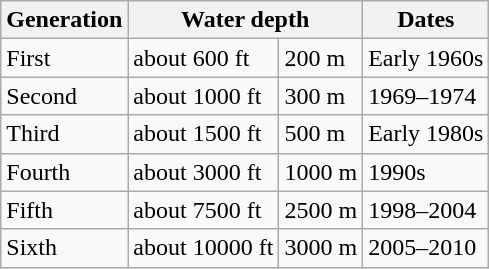<table class="wikitable">
<tr>
<th>Generation</th>
<th colspan="2">Water depth</th>
<th>Dates</th>
</tr>
<tr>
<td>First</td>
<td>about 600 ft</td>
<td>200 m</td>
<td>Early 1960s</td>
</tr>
<tr>
<td>Second</td>
<td>about 1000 ft</td>
<td>300 m</td>
<td>1969–1974</td>
</tr>
<tr>
<td>Third</td>
<td>about 1500 ft</td>
<td>500 m</td>
<td>Early 1980s</td>
</tr>
<tr>
<td>Fourth</td>
<td>about 3000 ft</td>
<td>1000 m</td>
<td>1990s</td>
</tr>
<tr>
<td>Fifth</td>
<td>about 7500 ft</td>
<td>2500 m</td>
<td>1998–2004</td>
</tr>
<tr>
<td>Sixth</td>
<td>about 10000 ft</td>
<td>3000 m</td>
<td>2005–2010</td>
</tr>
</table>
